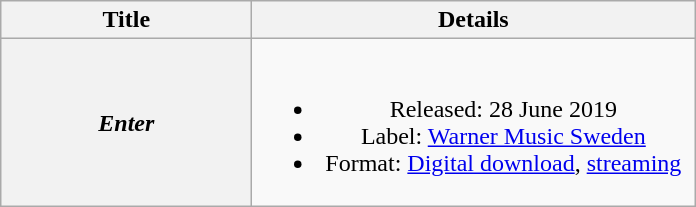<table class="wikitable plainrowheaders" style="text-align:center;">
<tr>
<th scope="col" style="width:10em;">Title</th>
<th scope="col" style="width:18em;">Details</th>
</tr>
<tr>
<th scope="row"><em>Enter</em></th>
<td><br><ul><li>Released: 28 June 2019</li><li>Label: <a href='#'>Warner Music Sweden</a></li><li>Format: <a href='#'>Digital download</a>, <a href='#'>streaming</a></li></ul></td>
</tr>
</table>
